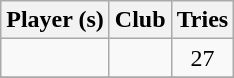<table class="wikitable" style="text-align:center">
<tr>
<th>Player (s)</th>
<th>Club</th>
<th>Tries</th>
</tr>
<tr>
<td style="text-align:left"></td>
<td style="text-align:left"></td>
<td>27</td>
</tr>
<tr>
</tr>
</table>
